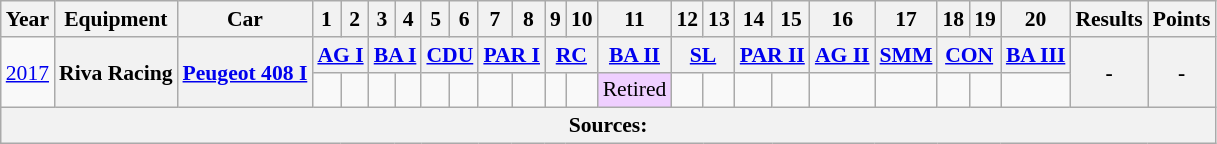<table class="wikitable" style="text-align:center; font-size:90%">
<tr>
<th>Year</th>
<th>Equipment</th>
<th>Car</th>
<th>1</th>
<th>2</th>
<th>3</th>
<th>4</th>
<th>5</th>
<th>6</th>
<th>7</th>
<th>8</th>
<th>9</th>
<th>10</th>
<th>11</th>
<th>12</th>
<th>13</th>
<th>14</th>
<th>15</th>
<th>16</th>
<th>17</th>
<th>18</th>
<th>19</th>
<th>20</th>
<th>Results</th>
<th>Points</th>
</tr>
<tr>
<td rowspan=2><a href='#'>2017</a></td>
<th rowspan="2">Riva Racing</th>
<th rowspan="2"><a href='#'>Peugeot 408 I</a></th>
<th colspan=2><a href='#'>AG I</a></th>
<th colspan=2><a href='#'>BA I</a></th>
<th colspan=2><a href='#'>CDU</a></th>
<th colspan=2><a href='#'>PAR I</a></th>
<th colspan=2><a href='#'>RC</a></th>
<th><a href='#'>BA II</a></th>
<th colspan=2><a href='#'>SL</a></th>
<th colspan=2><a href='#'>PAR II</a></th>
<th><a href='#'>AG II</a></th>
<th><a href='#'>SMM</a></th>
<th colspan=2><a href='#'>CON</a></th>
<th><a href='#'>BA III</a></th>
<th rowspan=2>-</th>
<th rowspan=2>-</th>
</tr>
<tr>
<td></td>
<td></td>
<td></td>
<td></td>
<td></td>
<td></td>
<td></td>
<td></td>
<td></td>
<td></td>
<td style="background:#EFCFFF">Retired</td>
<td></td>
<td></td>
<td></td>
<td></td>
<td></td>
<td></td>
<td></td>
<td></td>
<td></td>
</tr>
<tr>
<th colspan="25">Sources:</th>
</tr>
</table>
